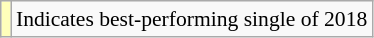<table class="wikitable" style="font-size:90%;">
<tr>
<td style="background-color:#FFFFBB"></td>
<td>Indicates best-performing single of 2018</td>
</tr>
</table>
